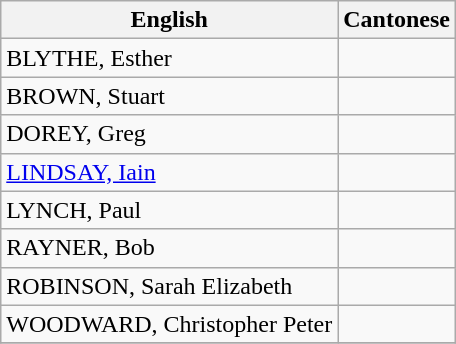<table class="wikitable sortable">
<tr>
<th>English</th>
<th>Cantonese</th>
</tr>
<tr>
<td>BLYTHE, Esther</td>
<td></td>
</tr>
<tr>
<td>BROWN, Stuart</td>
<td></td>
</tr>
<tr>
<td>DOREY, Greg</td>
<td></td>
</tr>
<tr>
<td><a href='#'>LINDSAY, Iain</a></td>
<td></td>
</tr>
<tr>
<td>LYNCH, Paul</td>
<td></td>
</tr>
<tr>
<td>RAYNER, Bob</td>
<td></td>
</tr>
<tr>
<td>ROBINSON, Sarah Elizabeth</td>
<td></td>
</tr>
<tr>
<td>WOODWARD, Christopher Peter</td>
<td></td>
</tr>
<tr>
</tr>
</table>
